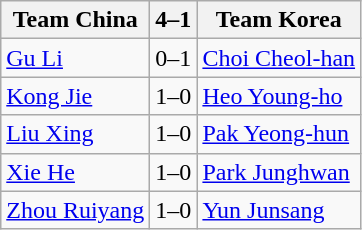<table class="wikitable">
<tr>
<th> Team China</th>
<th>4–1</th>
<th>Team Korea</th>
</tr>
<tr>
<td><a href='#'>Gu Li</a></td>
<td>0–1</td>
<td><a href='#'>Choi Cheol-han</a></td>
</tr>
<tr>
<td><a href='#'>Kong Jie</a></td>
<td>1–0</td>
<td><a href='#'>Heo Young-ho</a></td>
</tr>
<tr>
<td><a href='#'>Liu Xing</a></td>
<td>1–0</td>
<td><a href='#'>Pak Yeong-hun</a></td>
</tr>
<tr>
<td><a href='#'>Xie He</a></td>
<td>1–0</td>
<td><a href='#'>Park Junghwan</a></td>
</tr>
<tr>
<td><a href='#'>Zhou Ruiyang</a></td>
<td>1–0</td>
<td><a href='#'>Yun Junsang</a></td>
</tr>
</table>
